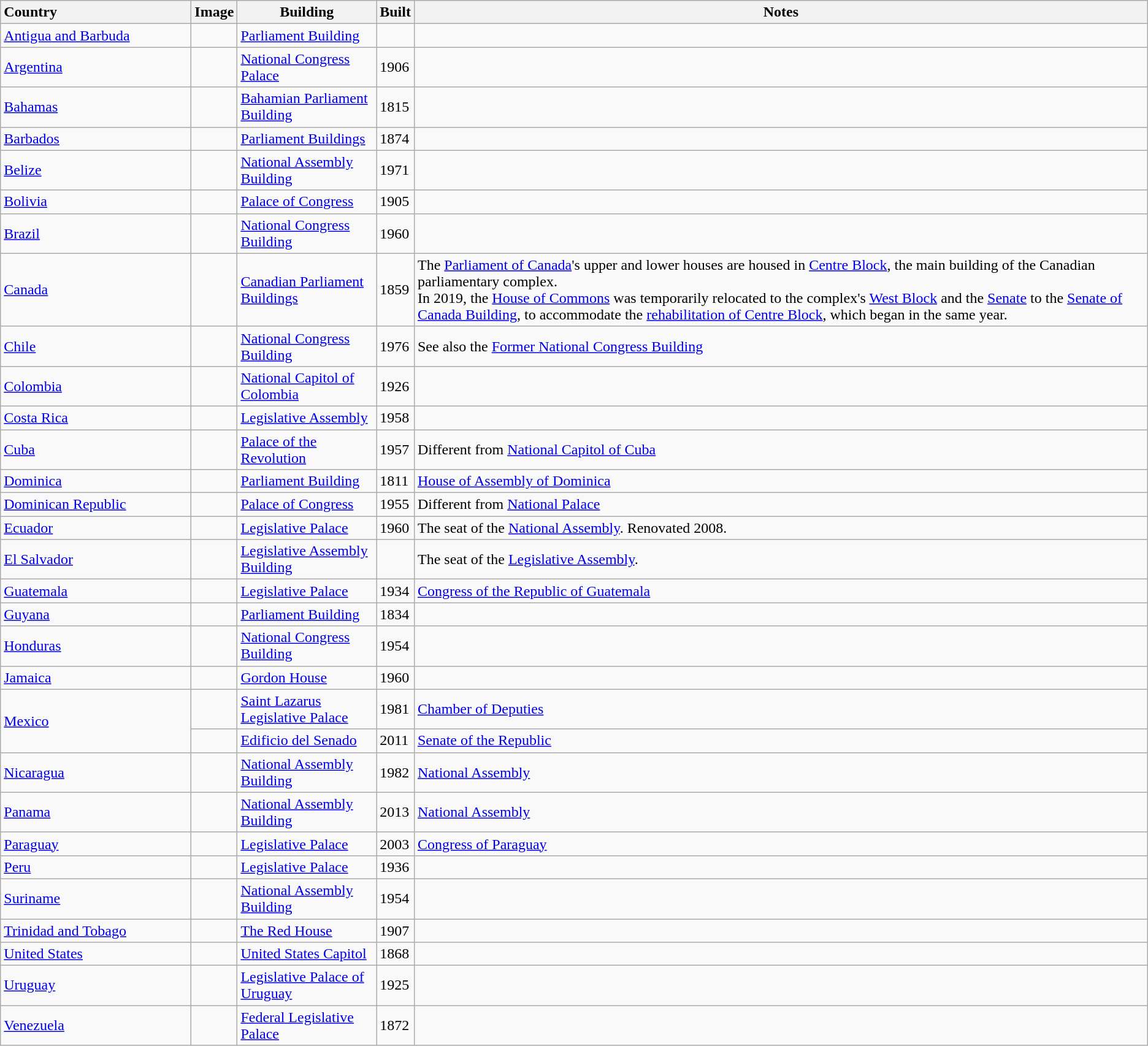<table class="wikitable sortable">
<tr>
<th style="text-align:left;width:200px">Country</th>
<th>Image</th>
<th>Building</th>
<th>Built</th>
<th>Notes</th>
</tr>
<tr>
<td><a href='#'>Antigua and Barbuda</a></td>
<td></td>
<td><a href='#'>Parliament Building</a></td>
<td></td>
<td></td>
</tr>
<tr>
<td><a href='#'>Argentina</a></td>
<td></td>
<td><a href='#'>National Congress Palace</a></td>
<td>1906</td>
<td></td>
</tr>
<tr>
<td><a href='#'>Bahamas</a></td>
<td></td>
<td><a href='#'>Bahamian Parliament Building</a></td>
<td>1815</td>
<td></td>
</tr>
<tr>
<td><a href='#'>Barbados</a></td>
<td></td>
<td><a href='#'>Parliament Buildings</a></td>
<td>1874</td>
<td></td>
</tr>
<tr>
<td><a href='#'>Belize</a></td>
<td></td>
<td><a href='#'>National Assembly Building</a></td>
<td>1971</td>
<td></td>
</tr>
<tr>
<td><a href='#'>Bolivia</a></td>
<td></td>
<td><a href='#'>Palace of Congress</a></td>
<td>1905</td>
<td></td>
</tr>
<tr>
<td><a href='#'>Brazil</a></td>
<td></td>
<td><a href='#'>National Congress Building</a></td>
<td>1960</td>
<td></td>
</tr>
<tr>
<td><a href='#'>Canada</a></td>
<td></td>
<td><a href='#'>Canadian Parliament Buildings</a></td>
<td>1859</td>
<td>The <a href='#'>Parliament of Canada</a>'s upper and lower houses are housed in <a href='#'>Centre Block</a>, the main building of the Canadian parliamentary complex.<br>In 2019, the <a href='#'>House of Commons</a> was temporarily relocated to the complex's <a href='#'>West Block</a> and the <a href='#'>Senate</a> to the <a href='#'>Senate of Canada Building</a>, to accommodate the <a href='#'>rehabilitation of Centre Block</a>, which began in the same year.</td>
</tr>
<tr>
<td><a href='#'>Chile</a></td>
<td></td>
<td><a href='#'>National Congress Building</a></td>
<td>1976</td>
<td>See also the <a href='#'>Former National Congress Building</a></td>
</tr>
<tr>
<td><a href='#'>Colombia</a></td>
<td></td>
<td><a href='#'>National Capitol of Colombia</a></td>
<td>1926</td>
<td></td>
</tr>
<tr>
<td><a href='#'>Costa Rica</a></td>
<td></td>
<td><a href='#'>Legislative Assembly</a></td>
<td>1958</td>
<td></td>
</tr>
<tr>
<td><a href='#'>Cuba</a></td>
<td></td>
<td><a href='#'>Palace of the Revolution</a></td>
<td>1957</td>
<td>Different from <a href='#'>National Capitol of Cuba</a></td>
</tr>
<tr>
<td><a href='#'>Dominica</a></td>
<td></td>
<td><a href='#'>Parliament Building</a></td>
<td>1811</td>
<td><a href='#'>House of Assembly of Dominica</a></td>
</tr>
<tr>
<td><a href='#'>Dominican Republic</a></td>
<td></td>
<td><a href='#'>Palace of Congress</a></td>
<td>1955</td>
<td>Different from <a href='#'>National Palace</a></td>
</tr>
<tr>
<td><a href='#'>Ecuador</a></td>
<td></td>
<td><a href='#'>Legislative Palace</a></td>
<td>1960</td>
<td>The seat of the <a href='#'>National Assembly</a>. Renovated 2008.</td>
</tr>
<tr>
<td><a href='#'>El Salvador</a></td>
<td></td>
<td><a href='#'>Legislative Assembly Building</a></td>
<td></td>
<td>The seat of the <a href='#'>Legislative Assembly</a>.</td>
</tr>
<tr>
<td><a href='#'>Guatemala</a></td>
<td></td>
<td><a href='#'>Legislative Palace</a></td>
<td>1934</td>
<td><a href='#'>Congress of the Republic of Guatemala</a></td>
</tr>
<tr>
<td><a href='#'>Guyana</a></td>
<td></td>
<td><a href='#'>Parliament Building</a></td>
<td>1834</td>
<td></td>
</tr>
<tr>
<td><a href='#'>Honduras</a></td>
<td></td>
<td><a href='#'>National Congress Building</a></td>
<td>1954</td>
<td></td>
</tr>
<tr>
<td><a href='#'>Jamaica</a></td>
<td></td>
<td><a href='#'>Gordon House</a></td>
<td>1960</td>
<td></td>
</tr>
<tr>
<td rowspan="2"><a href='#'>Mexico</a></td>
<td></td>
<td><a href='#'>Saint Lazarus Legislative Palace</a></td>
<td>1981</td>
<td><a href='#'>Chamber of Deputies</a></td>
</tr>
<tr>
<td></td>
<td><a href='#'>Edificio del Senado</a></td>
<td>2011</td>
<td><a href='#'>Senate of the Republic</a></td>
</tr>
<tr>
<td><a href='#'>Nicaragua</a></td>
<td></td>
<td><a href='#'>National Assembly Building</a></td>
<td>1982</td>
<td><a href='#'>National Assembly</a></td>
</tr>
<tr>
<td><a href='#'>Panama</a></td>
<td></td>
<td><a href='#'>National Assembly Building</a></td>
<td>2013</td>
<td><a href='#'>National Assembly</a></td>
</tr>
<tr>
<td><a href='#'>Paraguay</a></td>
<td></td>
<td><a href='#'>Legislative Palace</a></td>
<td>2003</td>
<td><a href='#'>Congress of Paraguay</a></td>
</tr>
<tr>
<td><a href='#'>Peru</a></td>
<td></td>
<td><a href='#'>Legislative Palace</a></td>
<td>1936</td>
<td></td>
</tr>
<tr>
<td><a href='#'>Suriname</a></td>
<td></td>
<td><a href='#'>National Assembly Building</a></td>
<td>1954</td>
<td></td>
</tr>
<tr>
<td><a href='#'>Trinidad and Tobago</a></td>
<td></td>
<td><a href='#'>The Red House</a></td>
<td>1907</td>
<td></td>
</tr>
<tr>
<td><a href='#'>United States</a></td>
<td></td>
<td><a href='#'>United States Capitol</a></td>
<td>1868</td>
<td></td>
</tr>
<tr>
<td><a href='#'>Uruguay</a></td>
<td></td>
<td><a href='#'>Legislative Palace of Uruguay</a></td>
<td>1925</td>
<td></td>
</tr>
<tr>
<td><a href='#'>Venezuela</a></td>
<td></td>
<td><a href='#'>Federal Legislative Palace</a></td>
<td>1872</td>
<td></td>
</tr>
</table>
